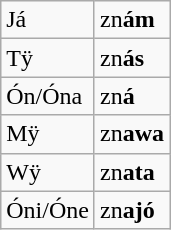<table class="wikitable">
<tr>
<td>Já</td>
<td>zn<strong>ám</strong></td>
</tr>
<tr>
<td>Tÿ</td>
<td>zn<strong>ás</strong></td>
</tr>
<tr>
<td>Ón/Óna</td>
<td>zn<strong>á</strong></td>
</tr>
<tr>
<td>Mÿ</td>
<td>zn<strong>awa</strong></td>
</tr>
<tr>
<td>Wÿ</td>
<td>zn<strong>ata</strong></td>
</tr>
<tr>
<td>Óni/Óne</td>
<td>zn<strong>ajó</strong></td>
</tr>
</table>
